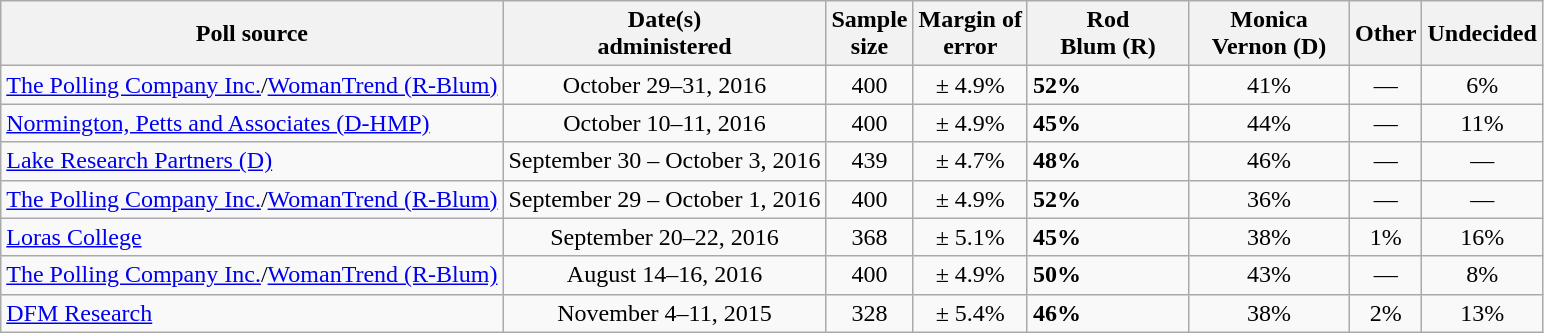<table class="wikitable">
<tr>
<th>Poll source</th>
<th>Date(s)<br>administered</th>
<th>Sample<br>size</th>
<th>Margin of<br>error</th>
<th style="width:100px;">Rod<br>Blum (R)</th>
<th style="width:100px;">Monica<br>Vernon (D)</th>
<th>Other</th>
<th>Undecided</th>
</tr>
<tr>
<td><a href='#'>The Polling Company Inc.</a>/<a href='#'>WomanTrend (R-Blum)</a></td>
<td align=center>October 29–31, 2016</td>
<td align=center>400</td>
<td align=center>± 4.9%</td>
<td><strong>52%</strong></td>
<td align=center>41%</td>
<td align=center>—</td>
<td align=center>6%</td>
</tr>
<tr>
<td><a href='#'>Normington, Petts and Associates (D-HMP)</a></td>
<td align=center>October 10–11, 2016</td>
<td align=center>400</td>
<td align=center>± 4.9%</td>
<td><strong>45%</strong></td>
<td align=center>44%</td>
<td align=center>—</td>
<td align=center>11%</td>
</tr>
<tr>
<td><a href='#'>Lake Research Partners (D)</a></td>
<td align=center>September 30 – October 3, 2016</td>
<td align=center>439</td>
<td align=center>± 4.7%</td>
<td><strong>48%</strong></td>
<td align=center>46%</td>
<td align=center>—</td>
<td align=center>—</td>
</tr>
<tr>
<td><a href='#'>The Polling Company Inc.</a>/<a href='#'>WomanTrend (R-Blum)</a></td>
<td align=center>September 29 – October 1, 2016</td>
<td align=center>400</td>
<td align=center>± 4.9%</td>
<td><strong>52%</strong></td>
<td align=center>36%</td>
<td align=center>—</td>
<td align=center>—</td>
</tr>
<tr>
<td><a href='#'>Loras College</a></td>
<td align=center>September 20–22, 2016</td>
<td align=center>368</td>
<td align=center>± 5.1%</td>
<td><strong>45%</strong></td>
<td align=center>38%</td>
<td align=center>1%</td>
<td align=center>16%</td>
</tr>
<tr>
<td><a href='#'>The Polling Company Inc.</a>/<a href='#'>WomanTrend (R-Blum)</a></td>
<td align=center>August 14–16, 2016</td>
<td align=center>400</td>
<td align=center>± 4.9%</td>
<td><strong>50%</strong></td>
<td align=center>43%</td>
<td align=center>—</td>
<td align=center>8%</td>
</tr>
<tr>
<td><a href='#'>DFM Research</a></td>
<td align=center>November 4–11, 2015</td>
<td align=center>328</td>
<td align=center>± 5.4%</td>
<td><strong>46%</strong></td>
<td align=center>38%</td>
<td align=center>2%</td>
<td align=center>13%</td>
</tr>
</table>
